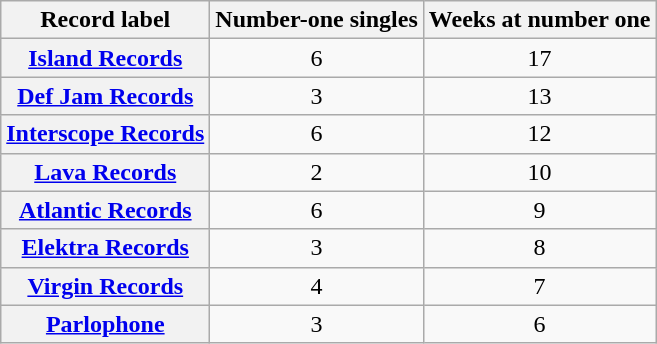<table class="wikitable plainrowheaders sortable">
<tr>
<th scope=col>Record label</th>
<th scope=col>Number-one singles</th>
<th scope=col>Weeks at number one</th>
</tr>
<tr>
<th scope=row><a href='#'>Island Records</a></th>
<td align=center>6</td>
<td align=center>17</td>
</tr>
<tr>
<th scope=row><a href='#'>Def Jam Records</a></th>
<td align=center>3</td>
<td align=center>13</td>
</tr>
<tr>
<th scope=row><a href='#'>Interscope Records</a></th>
<td align=center>6</td>
<td align=center>12</td>
</tr>
<tr>
<th scope=row><a href='#'>Lava Records</a></th>
<td align=center>2</td>
<td align=center>10</td>
</tr>
<tr>
<th scope=row><a href='#'>Atlantic Records</a></th>
<td align=center>6</td>
<td align=center>9</td>
</tr>
<tr>
<th scope=row><a href='#'>Elektra Records</a></th>
<td align=center>3</td>
<td align=center>8</td>
</tr>
<tr>
<th scope=row><a href='#'>Virgin Records</a></th>
<td align=center>4</td>
<td align=center>7</td>
</tr>
<tr>
<th scope=row><a href='#'>Parlophone</a></th>
<td align=center>3</td>
<td align=center>6</td>
</tr>
</table>
